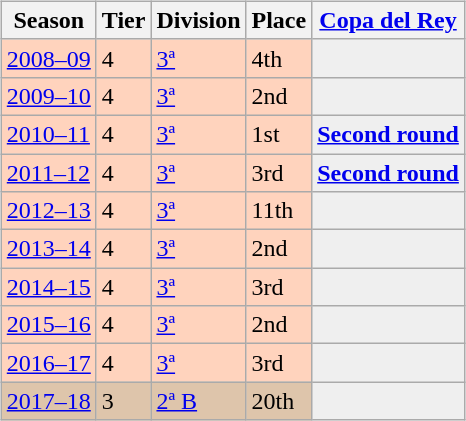<table>
<tr>
<td valign="top" width=0%><br><table class="wikitable">
<tr style="background:#f0f6fa;">
<th>Season</th>
<th>Tier</th>
<th>Division</th>
<th>Place</th>
<th><a href='#'>Copa del Rey</a></th>
</tr>
<tr>
<td style="background:#FFD3BD;"><a href='#'>2008–09</a></td>
<td style="background:#FFD3BD;">4</td>
<td style="background:#FFD3BD;"><a href='#'>3ª</a></td>
<td style="background:#FFD3BD;">4th</td>
<th style="background:#efefef;"></th>
</tr>
<tr>
<td style="background:#FFD3BD;"><a href='#'>2009–10</a></td>
<td style="background:#FFD3BD;">4</td>
<td style="background:#FFD3BD;"><a href='#'>3ª</a></td>
<td style="background:#FFD3BD;">2nd</td>
<th style="background:#efefef;"></th>
</tr>
<tr>
<td style="background:#FFD3BD;"><a href='#'>2010–11</a></td>
<td style="background:#FFD3BD;">4</td>
<td style="background:#FFD3BD;"><a href='#'>3ª</a></td>
<td style="background:#FFD3BD;">1st</td>
<th style="background:#efefef;"><a href='#'>Second round</a></th>
</tr>
<tr>
<td style="background:#FFD3BD;"><a href='#'>2011–12</a></td>
<td style="background:#FFD3BD;">4</td>
<td style="background:#FFD3BD;"><a href='#'>3ª</a></td>
<td style="background:#FFD3BD;">3rd</td>
<th style="background:#efefef;"><a href='#'>Second round</a></th>
</tr>
<tr>
<td style="background:#FFD3BD;"><a href='#'>2012–13</a></td>
<td style="background:#FFD3BD;">4</td>
<td style="background:#FFD3BD;"><a href='#'>3ª</a></td>
<td style="background:#FFD3BD;">11th</td>
<th style="background:#efefef;"></th>
</tr>
<tr>
<td style="background:#FFD3BD;"><a href='#'>2013–14</a></td>
<td style="background:#FFD3BD;">4</td>
<td style="background:#FFD3BD;"><a href='#'>3ª</a></td>
<td style="background:#FFD3BD;">2nd</td>
<th style="background:#efefef;"></th>
</tr>
<tr>
<td style="background:#FFD3BD;"><a href='#'>2014–15</a></td>
<td style="background:#FFD3BD;">4</td>
<td style="background:#FFD3BD;"><a href='#'>3ª</a></td>
<td style="background:#FFD3BD;">3rd</td>
<th style="background:#efefef;"></th>
</tr>
<tr>
<td style="background:#FFD3BD;"><a href='#'>2015–16</a></td>
<td style="background:#FFD3BD;">4</td>
<td style="background:#FFD3BD;"><a href='#'>3ª</a></td>
<td style="background:#FFD3BD;">2nd</td>
<th style="background:#efefef;"></th>
</tr>
<tr>
<td style="background:#FFD3BD;"><a href='#'>2016–17</a></td>
<td style="background:#FFD3BD;">4</td>
<td style="background:#FFD3BD;"><a href='#'>3ª</a></td>
<td style="background:#FFD3BD;">3rd</td>
<th style="background:#efefef;"></th>
</tr>
<tr>
<td style="background:#DEC5AB;"><a href='#'>2017–18</a></td>
<td style="background:#DEC5AB;">3</td>
<td style="background:#DEC5AB;"><a href='#'>2ª B</a></td>
<td style="background:#DEC5AB;">20th</td>
<th style="background:#efefef;"></th>
</tr>
</table>
</td>
</tr>
</table>
